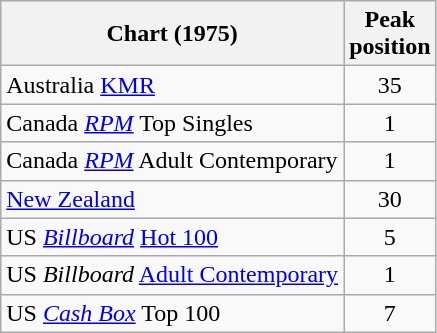<table class="wikitable sortable">
<tr>
<th>Chart (1975)</th>
<th>Peak<br>position</th>
</tr>
<tr>
<td>Australia <a href='#'>KMR</a></td>
<td style="text-align:center;">35</td>
</tr>
<tr>
<td>Canada <em><a href='#'>RPM</a></em> Top Singles</td>
<td style="text-align:center;">1</td>
</tr>
<tr>
<td>Canada <em><a href='#'>RPM</a></em> Adult Contemporary</td>
<td style="text-align:center;">1</td>
</tr>
<tr>
<td><a href='#'>New Zealand</a></td>
<td style="text-align:center;">30</td>
</tr>
<tr>
<td>US <em><a href='#'>Billboard</a></em> <a href='#'>Hot 100</a></td>
<td style="text-align:center;">5</td>
</tr>
<tr>
<td>US <em>Billboard</em> <a href='#'>Adult Contemporary</a></td>
<td style="text-align:center;">1</td>
</tr>
<tr>
<td>US <a href='#'><em>Cash Box</em></a> Top 100</td>
<td align="center">7</td>
</tr>
</table>
